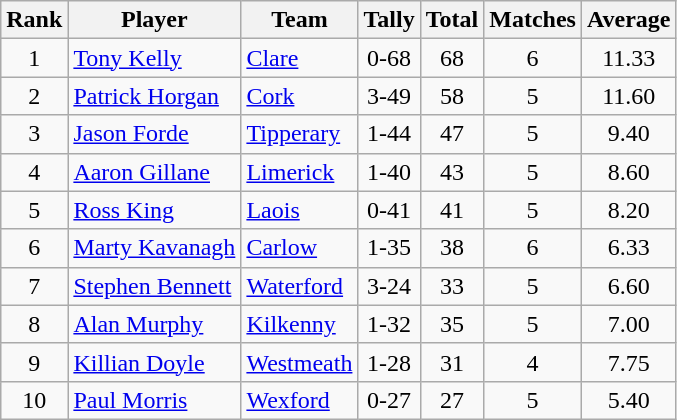<table class="wikitable">
<tr>
<th>Rank</th>
<th>Player</th>
<th>Team</th>
<th>Tally</th>
<th>Total</th>
<th>Matches</th>
<th>Average</th>
</tr>
<tr>
<td rowspan="1" style="text-align:center;">1</td>
<td><a href='#'>Tony Kelly</a></td>
<td><a href='#'>Clare</a></td>
<td align=center>0-68</td>
<td align=center>68</td>
<td align=center>6</td>
<td align=center>11.33</td>
</tr>
<tr>
<td rowspan="1" style="text-align:center;">2</td>
<td><a href='#'>Patrick Horgan</a></td>
<td><a href='#'>Cork</a></td>
<td align=center>3-49</td>
<td align=center>58</td>
<td align=center>5</td>
<td align=center>11.60</td>
</tr>
<tr>
<td rowspan="1" style="text-align:center;">3</td>
<td><a href='#'>Jason Forde</a></td>
<td><a href='#'>Tipperary</a></td>
<td align=center>1-44</td>
<td align=center>47</td>
<td align=center>5</td>
<td align=center>9.40</td>
</tr>
<tr>
<td rowspan="1" style="text-align:center;">4</td>
<td><a href='#'>Aaron Gillane</a></td>
<td><a href='#'>Limerick</a></td>
<td align=center>1-40</td>
<td align=center>43</td>
<td align=center>5</td>
<td align=center>8.60</td>
</tr>
<tr>
<td rowspan="1" style="text-align:center;">5</td>
<td><a href='#'>Ross King</a></td>
<td><a href='#'>Laois</a></td>
<td align=center>0-41</td>
<td align=center>41</td>
<td align=center>5</td>
<td align=center>8.20</td>
</tr>
<tr>
<td rowspan="1" style="text-align:center;">6</td>
<td><a href='#'>Marty Kavanagh</a></td>
<td><a href='#'>Carlow</a></td>
<td align=center>1-35</td>
<td align=center>38</td>
<td align=center>6</td>
<td align=center>6.33</td>
</tr>
<tr>
<td rowspan="1" style="text-align:center;">7</td>
<td><a href='#'>Stephen Bennett</a></td>
<td><a href='#'>Waterford</a></td>
<td align=center>3-24</td>
<td align=center>33</td>
<td align=center>5</td>
<td align=center>6.60</td>
</tr>
<tr>
<td rowspan="1" style="text-align:center;">8</td>
<td><a href='#'>Alan Murphy</a></td>
<td><a href='#'>Kilkenny</a></td>
<td align=center>1-32</td>
<td align=center>35</td>
<td align=center>5</td>
<td align=center>7.00</td>
</tr>
<tr>
<td rowspan="1" style="text-align:center;">9</td>
<td><a href='#'>Killian Doyle</a></td>
<td><a href='#'>Westmeath</a></td>
<td align=center>1-28</td>
<td align=center>31</td>
<td align=center>4</td>
<td align=center>7.75</td>
</tr>
<tr>
<td rowspan="1" style="text-align:center;">10</td>
<td><a href='#'>Paul Morris</a></td>
<td><a href='#'>Wexford</a></td>
<td align=center>0-27</td>
<td align=center>27</td>
<td align=center>5</td>
<td align=center>5.40</td>
</tr>
</table>
